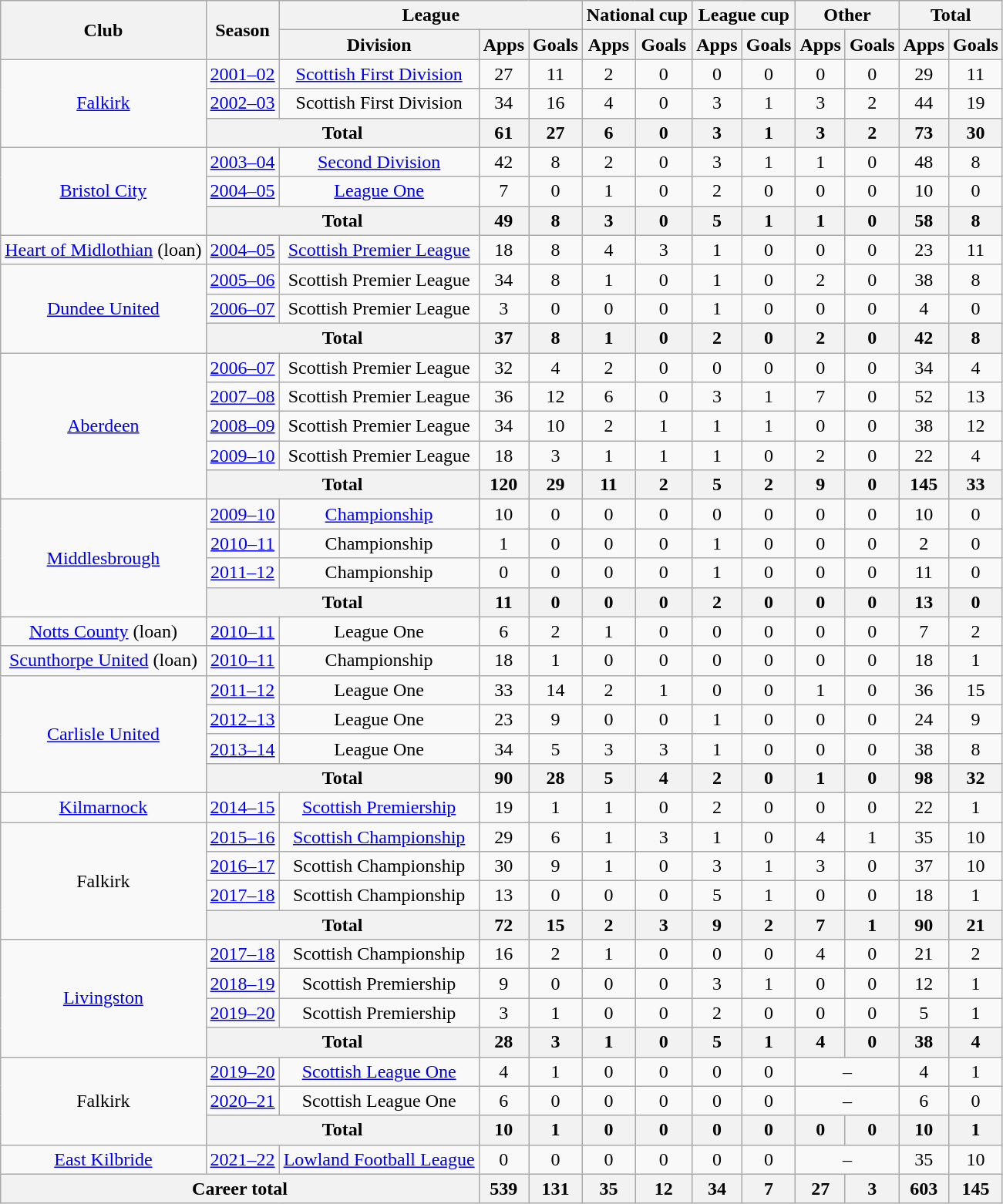<table class="wikitable" style="text-align: center">
<tr>
<th rowspan="2">Club</th>
<th rowspan="2">Season</th>
<th colspan="3">League</th>
<th colspan="2">National cup</th>
<th colspan="2">League cup</th>
<th colspan="2">Other</th>
<th colspan="2">Total</th>
</tr>
<tr>
<th>Division</th>
<th>Apps</th>
<th>Goals</th>
<th>Apps</th>
<th>Goals</th>
<th>Apps</th>
<th>Goals</th>
<th>Apps</th>
<th>Goals</th>
<th>Apps</th>
<th>Goals</th>
</tr>
<tr>
<td rowspan="3"><a href='#'>Falkirk</a></td>
<td><a href='#'>2001–02</a></td>
<td><a href='#'>Scottish First Division</a></td>
<td>27</td>
<td>11</td>
<td>2</td>
<td>0</td>
<td>0</td>
<td>0</td>
<td>0</td>
<td>0</td>
<td>29</td>
<td>11</td>
</tr>
<tr>
<td><a href='#'>2002–03</a></td>
<td>Scottish First Division</td>
<td>34</td>
<td>16</td>
<td>4</td>
<td>0</td>
<td>3</td>
<td>1</td>
<td>3</td>
<td>2</td>
<td>44</td>
<td>19</td>
</tr>
<tr>
<th colspan="2">Total</th>
<th>61</th>
<th>27</th>
<th>6</th>
<th>0</th>
<th>3</th>
<th>1</th>
<th>3</th>
<th>2</th>
<th>73</th>
<th>30</th>
</tr>
<tr>
<td rowspan="3"><a href='#'>Bristol City</a></td>
<td><a href='#'>2003–04</a></td>
<td><a href='#'>Second Division</a></td>
<td>42</td>
<td>8</td>
<td>2</td>
<td>0</td>
<td>3</td>
<td>1</td>
<td>1</td>
<td>0</td>
<td>48</td>
<td>8</td>
</tr>
<tr>
<td><a href='#'>2004–05</a></td>
<td><a href='#'>League One</a></td>
<td>7</td>
<td>0</td>
<td>1</td>
<td>0</td>
<td>2</td>
<td>0</td>
<td>0</td>
<td>0</td>
<td>10</td>
<td>0</td>
</tr>
<tr>
<th colspan="2">Total</th>
<th>49</th>
<th>8</th>
<th>3</th>
<th>0</th>
<th>5</th>
<th>1</th>
<th>1</th>
<th>0</th>
<th>58</th>
<th>8</th>
</tr>
<tr>
<td><a href='#'>Heart of Midlothian</a> (loan)</td>
<td><a href='#'>2004–05</a></td>
<td><a href='#'>Scottish Premier League</a></td>
<td>18</td>
<td>8</td>
<td>4</td>
<td>3</td>
<td>1</td>
<td>0</td>
<td>0</td>
<td>0</td>
<td>23</td>
<td>11</td>
</tr>
<tr>
<td rowspan="3"><a href='#'>Dundee United</a></td>
<td><a href='#'>2005–06</a></td>
<td>Scottish Premier League</td>
<td>34</td>
<td>8</td>
<td>1</td>
<td>0</td>
<td>1</td>
<td>0</td>
<td>2</td>
<td>0</td>
<td>38</td>
<td>8</td>
</tr>
<tr>
<td><a href='#'>2006–07</a></td>
<td>Scottish Premier League</td>
<td>3</td>
<td>0</td>
<td>0</td>
<td>0</td>
<td>1</td>
<td>0</td>
<td>0</td>
<td>0</td>
<td>4</td>
<td>0</td>
</tr>
<tr>
<th colspan="2">Total</th>
<th>37</th>
<th>8</th>
<th>1</th>
<th>0</th>
<th>2</th>
<th>0</th>
<th>2</th>
<th>0</th>
<th>42</th>
<th>8</th>
</tr>
<tr>
<td rowspan="5"><a href='#'>Aberdeen</a></td>
<td><a href='#'>2006–07</a></td>
<td>Scottish Premier League</td>
<td>32</td>
<td>4</td>
<td>2</td>
<td>0</td>
<td>0</td>
<td>0</td>
<td>0</td>
<td>0</td>
<td>34</td>
<td>4</td>
</tr>
<tr>
<td><a href='#'>2007–08</a></td>
<td>Scottish Premier League</td>
<td>36</td>
<td>12</td>
<td>6</td>
<td>0</td>
<td>3</td>
<td>1</td>
<td>7</td>
<td>0</td>
<td>52</td>
<td>13</td>
</tr>
<tr>
<td><a href='#'>2008–09</a></td>
<td>Scottish Premier League</td>
<td>34</td>
<td>10</td>
<td>2</td>
<td>1</td>
<td>1</td>
<td>1</td>
<td>0</td>
<td>0</td>
<td>38</td>
<td>12</td>
</tr>
<tr>
<td><a href='#'>2009–10</a></td>
<td>Scottish Premier League</td>
<td>18</td>
<td>3</td>
<td>1</td>
<td>1</td>
<td>1</td>
<td>0</td>
<td>2</td>
<td>0</td>
<td>22</td>
<td>4</td>
</tr>
<tr>
<th colspan="2">Total</th>
<th>120</th>
<th>29</th>
<th>11</th>
<th>2</th>
<th>5</th>
<th>2</th>
<th>9</th>
<th>0</th>
<th>145</th>
<th>33</th>
</tr>
<tr>
<td rowspan="4"><a href='#'>Middlesbrough</a></td>
<td><a href='#'>2009–10</a></td>
<td><a href='#'>Championship</a></td>
<td>10</td>
<td>0</td>
<td>0</td>
<td>0</td>
<td>0</td>
<td>0</td>
<td>0</td>
<td>0</td>
<td>10</td>
<td>0</td>
</tr>
<tr>
<td><a href='#'>2010–11</a></td>
<td>Championship</td>
<td>1</td>
<td>0</td>
<td>0</td>
<td>0</td>
<td>1</td>
<td>0</td>
<td>0</td>
<td>0</td>
<td>2</td>
<td>0</td>
</tr>
<tr>
<td><a href='#'>2011–12</a></td>
<td>Championship</td>
<td>0</td>
<td>0</td>
<td>0</td>
<td>0</td>
<td>1</td>
<td>0</td>
<td>0</td>
<td>0</td>
<td>11</td>
<td>0</td>
</tr>
<tr>
<th colspan="2">Total</th>
<th>11</th>
<th>0</th>
<th>0</th>
<th>0</th>
<th>2</th>
<th>0</th>
<th>0</th>
<th>0</th>
<th>13</th>
<th>0</th>
</tr>
<tr>
<td><a href='#'>Notts County</a> (loan)</td>
<td><a href='#'>2010–11</a></td>
<td>League One</td>
<td>6</td>
<td>2</td>
<td>1</td>
<td>0</td>
<td>0</td>
<td>0</td>
<td>0</td>
<td>0</td>
<td>7</td>
<td>2</td>
</tr>
<tr>
<td><a href='#'>Scunthorpe United</a> (loan)</td>
<td><a href='#'>2010–11</a></td>
<td>Championship</td>
<td>18</td>
<td>1</td>
<td>0</td>
<td>0</td>
<td>0</td>
<td>0</td>
<td>0</td>
<td>0</td>
<td>18</td>
<td>1</td>
</tr>
<tr>
<td rowspan="4"><a href='#'>Carlisle United</a></td>
<td><a href='#'>2011–12</a></td>
<td>League One</td>
<td>33</td>
<td>14</td>
<td>2</td>
<td>1</td>
<td>0</td>
<td>0</td>
<td>1</td>
<td>0</td>
<td>36</td>
<td>15</td>
</tr>
<tr>
<td><a href='#'>2012–13</a></td>
<td>League One</td>
<td>23</td>
<td>9</td>
<td>0</td>
<td>0</td>
<td>1</td>
<td>0</td>
<td>0</td>
<td>0</td>
<td>24</td>
<td>9</td>
</tr>
<tr>
<td><a href='#'>2013–14</a></td>
<td>League One</td>
<td>34</td>
<td>5</td>
<td>3</td>
<td>3</td>
<td>1</td>
<td>0</td>
<td>0</td>
<td>0</td>
<td>38</td>
<td>8</td>
</tr>
<tr>
<th colspan="2">Total</th>
<th>90</th>
<th>28</th>
<th>5</th>
<th>4</th>
<th>2</th>
<th>0</th>
<th>1</th>
<th>0</th>
<th>98</th>
<th>32</th>
</tr>
<tr>
<td><a href='#'>Kilmarnock</a></td>
<td><a href='#'>2014–15</a></td>
<td><a href='#'>Scottish Premiership</a></td>
<td>19</td>
<td>1</td>
<td>1</td>
<td>0</td>
<td>2</td>
<td>0</td>
<td>0</td>
<td>0</td>
<td>22</td>
<td>1</td>
</tr>
<tr>
<td rowspan="4">Falkirk</td>
<td><a href='#'>2015–16</a></td>
<td><a href='#'>Scottish Championship</a></td>
<td>29</td>
<td>6</td>
<td>1</td>
<td>3</td>
<td>1</td>
<td>0</td>
<td>4</td>
<td>1</td>
<td>35</td>
<td>10</td>
</tr>
<tr>
<td><a href='#'>2016–17</a></td>
<td>Scottish Championship</td>
<td>30</td>
<td>9</td>
<td>1</td>
<td>0</td>
<td>3</td>
<td>1</td>
<td>3</td>
<td>0</td>
<td>37</td>
<td>10</td>
</tr>
<tr>
<td><a href='#'>2017–18</a></td>
<td>Scottish Championship</td>
<td>13</td>
<td>0</td>
<td>0</td>
<td>0</td>
<td>5</td>
<td>1</td>
<td>0</td>
<td>0</td>
<td>18</td>
<td>1</td>
</tr>
<tr>
<th colspan="2">Total</th>
<th>72</th>
<th>15</th>
<th>2</th>
<th>3</th>
<th>9</th>
<th>2</th>
<th>7</th>
<th>1</th>
<th>90</th>
<th>21</th>
</tr>
<tr>
<td rowspan="4"><a href='#'>Livingston</a></td>
<td><a href='#'>2017–18</a></td>
<td>Scottish Championship</td>
<td>16</td>
<td>2</td>
<td>1</td>
<td>0</td>
<td>0</td>
<td>0</td>
<td>4</td>
<td>0</td>
<td>21</td>
<td>2</td>
</tr>
<tr>
<td><a href='#'>2018–19</a></td>
<td>Scottish Premiership</td>
<td>9</td>
<td>0</td>
<td>0</td>
<td>0</td>
<td>3</td>
<td>1</td>
<td>0</td>
<td>0</td>
<td>12</td>
<td>1</td>
</tr>
<tr>
<td><a href='#'>2019–20</a></td>
<td>Scottish Premiership</td>
<td>3</td>
<td>1</td>
<td>0</td>
<td>0</td>
<td>2</td>
<td>0</td>
<td>0</td>
<td>0</td>
<td>5</td>
<td>1</td>
</tr>
<tr>
<th colspan="2">Total</th>
<th>28</th>
<th>3</th>
<th>1</th>
<th>0</th>
<th>5</th>
<th>1</th>
<th>4</th>
<th>0</th>
<th>38</th>
<th>4</th>
</tr>
<tr>
<td rowspan="3">Falkirk</td>
<td><a href='#'>2019–20</a></td>
<td><a href='#'>Scottish League One</a></td>
<td>4</td>
<td>1</td>
<td>0</td>
<td>0</td>
<td>0</td>
<td>0</td>
<td colspan="2">–</td>
<td>4</td>
<td>1</td>
</tr>
<tr>
<td><a href='#'>2020–21</a></td>
<td>Scottish League One</td>
<td>6</td>
<td>0</td>
<td>0</td>
<td>0</td>
<td>0</td>
<td>0</td>
<td colspan="2">–</td>
<td>6</td>
<td>0</td>
</tr>
<tr>
<th colspan="2">Total</th>
<th>10</th>
<th>1</th>
<th>0</th>
<th>0</th>
<th>0</th>
<th>0</th>
<th>0</th>
<th>0</th>
<th>10</th>
<th>1</th>
</tr>
<tr>
<td><a href='#'>East Kilbride</a></td>
<td><a href='#'>2021–22</a></td>
<td><a href='#'>Lowland Football League</a></td>
<td>0</td>
<td>0</td>
<td>0</td>
<td>0</td>
<td>0</td>
<td>0</td>
<td colspan="2">–</td>
<td>35</td>
<td>10</td>
</tr>
<tr>
<th colspan="3">Career total</th>
<th>539</th>
<th>131</th>
<th>35</th>
<th>12</th>
<th>34</th>
<th>7</th>
<th>27</th>
<th>3</th>
<th>603</th>
<th>145</th>
</tr>
</table>
